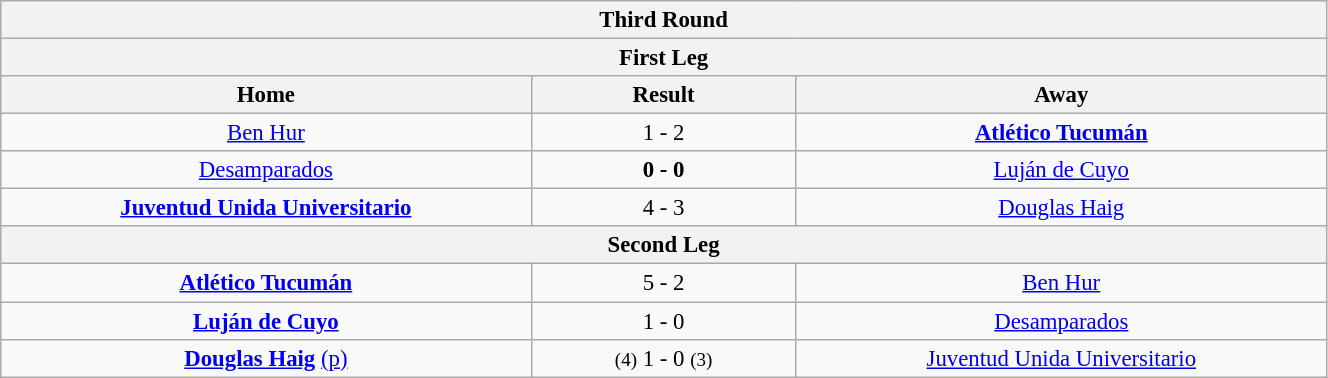<table align=center class="wikitable collapsible collapsed" style="font-size:95%; text-align: center; width: 70%;">
<tr>
<th colspan=100% style="with: 100%;" align=center>Third Round</th>
</tr>
<tr>
<th colspan=100% style="with: 75%;" align=center>First Leg</th>
</tr>
<tr>
<th width=30%>Home</th>
<th width=15%>Result</th>
<th width=30%>Away</th>
</tr>
<tr align=center>
<td><a href='#'>Ben Hur</a></td>
<td>1 - 2</td>
<td><strong><a href='#'>Atlético Tucumán</a></strong></td>
</tr>
<tr align=center>
<td><a href='#'>Desamparados</a></td>
<td><strong>0 - 0</strong></td>
<td><a href='#'>Luján de Cuyo</a></td>
</tr>
<tr align=center>
<td><strong><a href='#'>Juventud Unida Universitario</a></strong></td>
<td>4 - 3</td>
<td><a href='#'>Douglas Haig</a></td>
</tr>
<tr>
<th colspan=100% style="with: 75%;" align=center>Second Leg</th>
</tr>
<tr align=center>
<td><strong><a href='#'>Atlético Tucumán</a></strong></td>
<td>5 - 2</td>
<td><a href='#'>Ben Hur</a></td>
</tr>
<tr align=center>
<td><strong><a href='#'>Luján de Cuyo</a></strong></td>
<td>1 - 0</td>
<td><a href='#'>Desamparados</a></td>
</tr>
<tr align=center>
<td><strong><a href='#'>Douglas Haig</a></strong> <a href='#'>(p)</a></td>
<td><small>(4)</small> 1 - 0 <small>(3)</small></td>
<td><a href='#'>Juventud Unida Universitario</a></td>
</tr>
</table>
